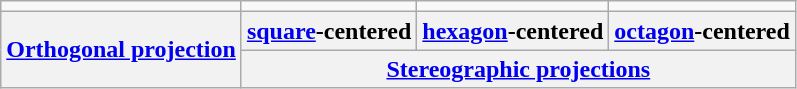<table class=wikitable>
<tr align=center valign=top>
<td></td>
<td></td>
<td></td>
<td></td>
</tr>
<tr>
<th rowspan=2><a href='#'>Orthogonal projection</a></th>
<th><a href='#'>square</a>-centered</th>
<th><a href='#'>hexagon</a>-centered</th>
<th><a href='#'>octagon</a>-centered</th>
</tr>
<tr>
<th colspan=3><a href='#'>Stereographic projections</a></th>
</tr>
</table>
